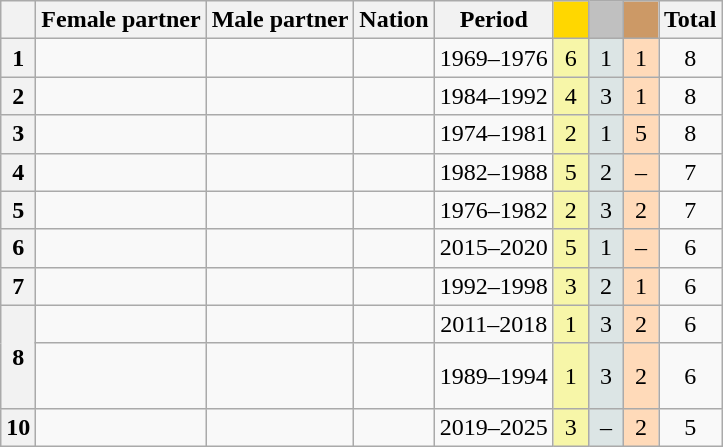<table class="wikitable unsortable" style="text-align:center">
<tr>
<th scope="col"></th>
<th scope="col">Female partner</th>
<th scope="col">Male partner</th>
<th scope="col">Nation</th>
<th scope="col">Period</th>
<th scope="col" style="width:1em; background-color:gold"></th>
<th scope="col" style="width:1em;background-color:silver"></th>
<th scope="col" style="width:1em;background-color:#CC9966"></th>
<th scope="col">Total</th>
</tr>
<tr>
<th scope="row">1</th>
<td align="left"></td>
<td align="left"></td>
<td align="left"></td>
<td>1969–1976</td>
<td bgcolor="#F7F6A8">6</td>
<td bgcolor="#DCE5E5">1</td>
<td bgcolor="#FFDAB9">1</td>
<td>8</td>
</tr>
<tr>
<th scope="row">2</th>
<td align="left"></td>
<td align="left"></td>
<td align="left"><br></td>
<td>1984–1992</td>
<td bgcolor="#F7F6A8">4</td>
<td bgcolor="#DCE5E5">3</td>
<td bgcolor="#FFDAB9">1</td>
<td>8</td>
</tr>
<tr>
<th scope="row">3</th>
<td align="left"></td>
<td align="left"></td>
<td align="left"></td>
<td>1974–1981</td>
<td bgcolor="#F7F6A8">2</td>
<td bgcolor="#DCE5E5">1</td>
<td bgcolor="#FFDAB9">5</td>
<td>8</td>
</tr>
<tr>
<th scope="row">4</th>
<td align="left"></td>
<td align="left"></td>
<td align="left"></td>
<td>1982–1988</td>
<td bgcolor="#F7F6A8">5</td>
<td bgcolor="#DCE5E5">2</td>
<td bgcolor="#FFDAB9">–</td>
<td>7</td>
</tr>
<tr>
<th scope="row">5</th>
<td align="left"></td>
<td align="left"></td>
<td align="left"></td>
<td>1976–1982</td>
<td bgcolor="#F7F6A8">2</td>
<td bgcolor="#DCE5E5">3</td>
<td bgcolor="#FFDAB9">2</td>
<td>7</td>
</tr>
<tr>
<th scope="row">6</th>
<td align="left"></td>
<td align="left"></td>
<td align="left"></td>
<td>2015–2020</td>
<td bgcolor="#F7F6A8">5</td>
<td bgcolor="#DCE5E5">1</td>
<td bgcolor="#FFDAB9">–</td>
<td>6</td>
</tr>
<tr>
<th scope="row">7</th>
<td align="left"></td>
<td align="left"></td>
<td align="left"><br></td>
<td>1992–1998</td>
<td bgcolor="#F7F6A8">3</td>
<td bgcolor="#DCE5E5">2</td>
<td bgcolor="#FFDAB9">1</td>
<td>6</td>
</tr>
<tr>
<th scope="row" rowspan="2">8</th>
<td align="left"></td>
<td align="left"></td>
<td align="left"></td>
<td>2011–2018</td>
<td bgcolor="#F7F6A8">1</td>
<td bgcolor="#DCE5E5">3</td>
<td bgcolor="#FFDAB9">2</td>
<td>6</td>
</tr>
<tr>
<td align="left"></td>
<td align="left"></td>
<td align="left"><br><br></td>
<td>1989–1994</td>
<td bgcolor="#F7F6A8">1</td>
<td bgcolor="#DCE5E5">3</td>
<td bgcolor="#FFDAB9">2</td>
<td>6</td>
</tr>
<tr>
<th scope="row">10</th>
<td align="left"></td>
<td align="left"></td>
<td align="left"></td>
<td>2019–2025</td>
<td bgcolor="#F7F6A8">3</td>
<td bgcolor="#DCE5E5">–</td>
<td bgcolor="#FFDAB9">2</td>
<td>5</td>
</tr>
</table>
